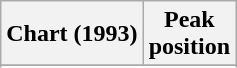<table class="wikitable sortable plainrowheaders" style="text-align:center">
<tr>
<th scope="col">Chart (1993)</th>
<th scope="col">Peak<br> position</th>
</tr>
<tr>
</tr>
<tr>
</tr>
</table>
